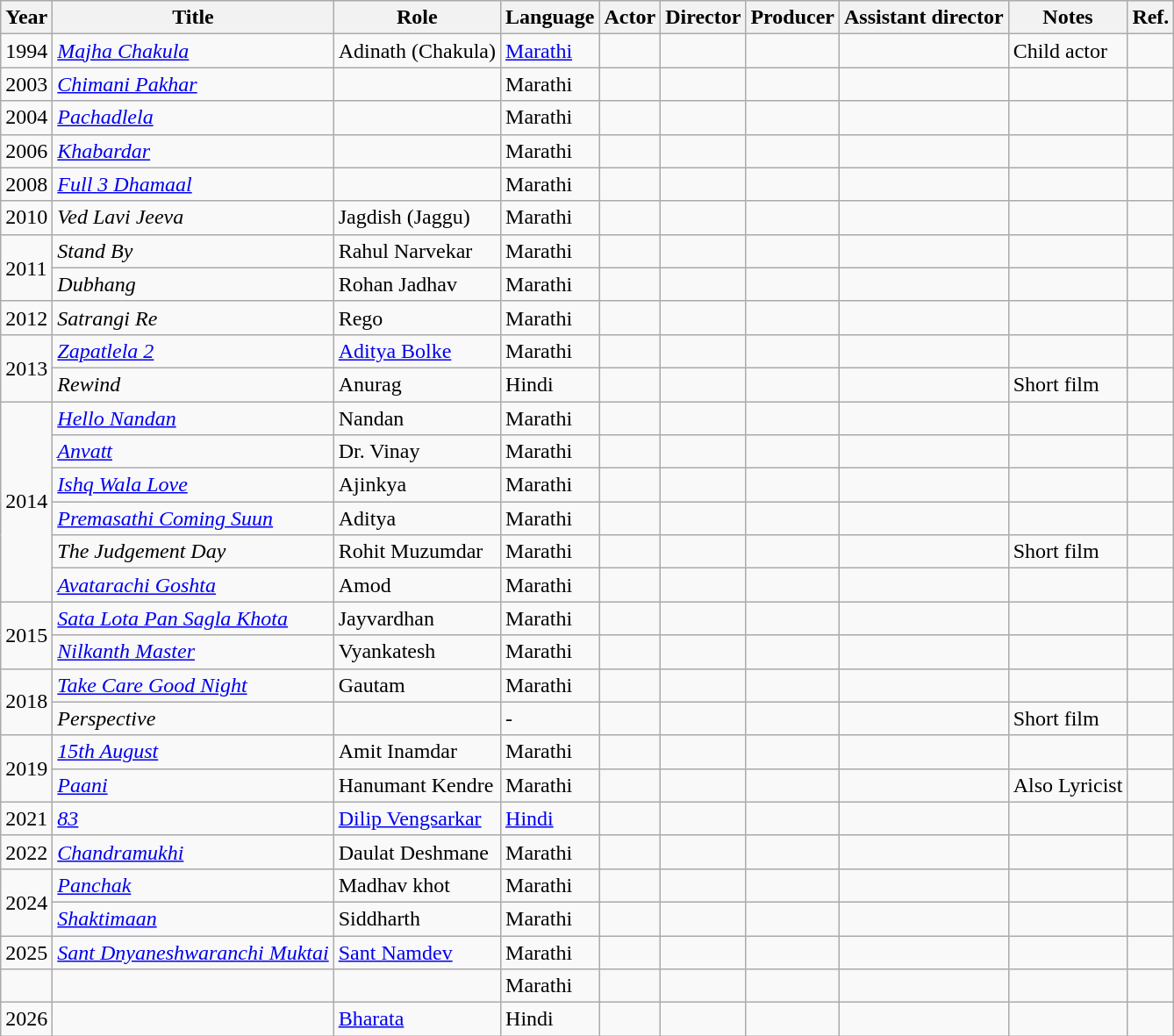<table class="wikitable">
<tr>
<th>Year</th>
<th>Title</th>
<th>Role</th>
<th>Language</th>
<th>Actor</th>
<th>Director</th>
<th>Producer</th>
<th>Assistant director</th>
<th>Notes</th>
<th>Ref.</th>
</tr>
<tr>
<td>1994</td>
<td><em><a href='#'>Majha Chakula</a></em></td>
<td>Adinath (Chakula)</td>
<td><a href='#'>Marathi</a></td>
<td></td>
<td></td>
<td></td>
<td></td>
<td>Child actor</td>
<td></td>
</tr>
<tr>
<td>2003</td>
<td><em><a href='#'>Chimani Pakhar</a></em></td>
<td></td>
<td>Marathi</td>
<td></td>
<td></td>
<td></td>
<td></td>
<td></td>
<td></td>
</tr>
<tr>
<td>2004</td>
<td><em><a href='#'>Pachadlela</a></em></td>
<td></td>
<td>Marathi</td>
<td></td>
<td></td>
<td></td>
<td></td>
<td></td>
<td></td>
</tr>
<tr>
<td>2006</td>
<td><em><a href='#'>Khabardar</a></em></td>
<td></td>
<td>Marathi</td>
<td></td>
<td></td>
<td></td>
<td></td>
<td></td>
<td></td>
</tr>
<tr>
<td>2008</td>
<td><em><a href='#'>Full 3 Dhamaal</a></em></td>
<td></td>
<td>Marathi</td>
<td></td>
<td></td>
<td></td>
<td></td>
<td></td>
<td></td>
</tr>
<tr>
<td>2010</td>
<td><em>Ved Lavi Jeeva</em></td>
<td>Jagdish (Jaggu)</td>
<td>Marathi</td>
<td></td>
<td></td>
<td></td>
<td></td>
<td></td>
<td></td>
</tr>
<tr>
<td rowspan="2">2011</td>
<td><em>Stand By</em></td>
<td>Rahul Narvekar</td>
<td>Marathi</td>
<td></td>
<td></td>
<td></td>
<td></td>
<td></td>
<td></td>
</tr>
<tr>
<td><em>Dubhang</em></td>
<td>Rohan Jadhav</td>
<td>Marathi</td>
<td></td>
<td></td>
<td></td>
<td></td>
<td></td>
<td></td>
</tr>
<tr>
<td>2012</td>
<td><em>Satrangi Re</em></td>
<td>Rego</td>
<td>Marathi</td>
<td></td>
<td></td>
<td></td>
<td></td>
<td></td>
<td></td>
</tr>
<tr>
<td rowspan="2">2013</td>
<td><em><a href='#'>Zapatlela 2</a></em></td>
<td><a href='#'>Aditya Bolke</a></td>
<td>Marathi</td>
<td></td>
<td></td>
<td></td>
<td></td>
<td></td>
<td></td>
</tr>
<tr>
<td><em>Rewind</em></td>
<td>Anurag</td>
<td>Hindi</td>
<td></td>
<td></td>
<td></td>
<td></td>
<td>Short film</td>
<td></td>
</tr>
<tr>
<td rowspan="6">2014</td>
<td><em><a href='#'>Hello Nandan</a></em></td>
<td>Nandan</td>
<td>Marathi</td>
<td></td>
<td></td>
<td></td>
<td></td>
<td></td>
<td></td>
</tr>
<tr>
<td><em><a href='#'>Anvatt</a></em></td>
<td>Dr. Vinay</td>
<td>Marathi</td>
<td></td>
<td></td>
<td></td>
<td></td>
<td></td>
<td></td>
</tr>
<tr>
<td><em><a href='#'>Ishq Wala Love</a></em></td>
<td>Ajinkya</td>
<td>Marathi</td>
<td></td>
<td></td>
<td></td>
<td></td>
<td></td>
<td></td>
</tr>
<tr>
<td><em><a href='#'>Premasathi Coming Suun</a></em></td>
<td>Aditya</td>
<td>Marathi</td>
<td></td>
<td></td>
<td></td>
<td></td>
<td></td>
<td></td>
</tr>
<tr>
<td><em>The Judgement Day</em></td>
<td>Rohit Muzumdar</td>
<td>Marathi</td>
<td></td>
<td></td>
<td></td>
<td></td>
<td>Short film</td>
<td></td>
</tr>
<tr>
<td><em><a href='#'>Avatarachi Goshta</a></em></td>
<td>Amod</td>
<td>Marathi</td>
<td></td>
<td></td>
<td></td>
<td></td>
<td></td>
<td></td>
</tr>
<tr>
<td rowspan="2">2015</td>
<td><em><a href='#'>Sata Lota Pan Sagla Khota</a></em></td>
<td>Jayvardhan</td>
<td>Marathi</td>
<td></td>
<td></td>
<td></td>
<td></td>
<td></td>
<td></td>
</tr>
<tr>
<td><em><a href='#'>Nilkanth Master</a></em></td>
<td>Vyankatesh</td>
<td>Marathi</td>
<td></td>
<td></td>
<td></td>
<td></td>
<td></td>
<td></td>
</tr>
<tr>
<td rowspan="2">2018</td>
<td><em><a href='#'>Take Care Good Night</a></em></td>
<td>Gautam</td>
<td>Marathi</td>
<td></td>
<td></td>
<td></td>
<td></td>
<td></td>
<td></td>
</tr>
<tr>
<td><em>Perspective</em></td>
<td></td>
<td>-</td>
<td></td>
<td></td>
<td></td>
<td></td>
<td>Short film</td>
<td></td>
</tr>
<tr>
<td rowspan="2">2019</td>
<td><em><a href='#'>15th August</a></em></td>
<td>Amit Inamdar</td>
<td>Marathi</td>
<td></td>
<td></td>
<td></td>
<td></td>
<td></td>
<td></td>
</tr>
<tr>
<td><em><a href='#'>Paani</a></em></td>
<td>Hanumant Kendre</td>
<td>Marathi</td>
<td></td>
<td></td>
<td></td>
<td></td>
<td>Also Lyricist</td>
<td></td>
</tr>
<tr>
<td>2021</td>
<td><em><a href='#'>83</a></em></td>
<td><a href='#'>Dilip Vengsarkar</a></td>
<td><a href='#'>Hindi</a></td>
<td></td>
<td></td>
<td></td>
<td></td>
<td></td>
<td></td>
</tr>
<tr>
<td>2022</td>
<td><em><a href='#'>Chandramukhi</a></em></td>
<td>Daulat Deshmane</td>
<td>Marathi</td>
<td></td>
<td></td>
<td></td>
<td></td>
<td></td>
<td></td>
</tr>
<tr>
<td rowspan="2">2024</td>
<td><em><a href='#'>Panchak</a></em></td>
<td>Madhav khot</td>
<td>Marathi</td>
<td></td>
<td></td>
<td></td>
<td></td>
<td></td>
<td></td>
</tr>
<tr>
<td><em><a href='#'>Shaktimaan</a></em></td>
<td>Siddharth</td>
<td>Marathi</td>
<td></td>
<td></td>
<td></td>
<td></td>
<td></td>
<td></td>
</tr>
<tr>
<td>2025</td>
<td><em><a href='#'>Sant Dnyaneshwaranchi Muktai</a></em></td>
<td><a href='#'>Sant Namdev</a></td>
<td>Marathi</td>
<td></td>
<td></td>
<td></td>
<td></td>
<td></td>
<td></td>
</tr>
<tr>
<td></td>
<td></td>
<td></td>
<td>Marathi</td>
<td></td>
<td></td>
<td></td>
<td></td>
<td></td>
<td></td>
</tr>
<tr>
<td>2026</td>
<td></td>
<td><a href='#'>Bharata</a></td>
<td>Hindi</td>
<td></td>
<td></td>
<td></td>
<td></td>
<td></td>
<td></td>
</tr>
</table>
